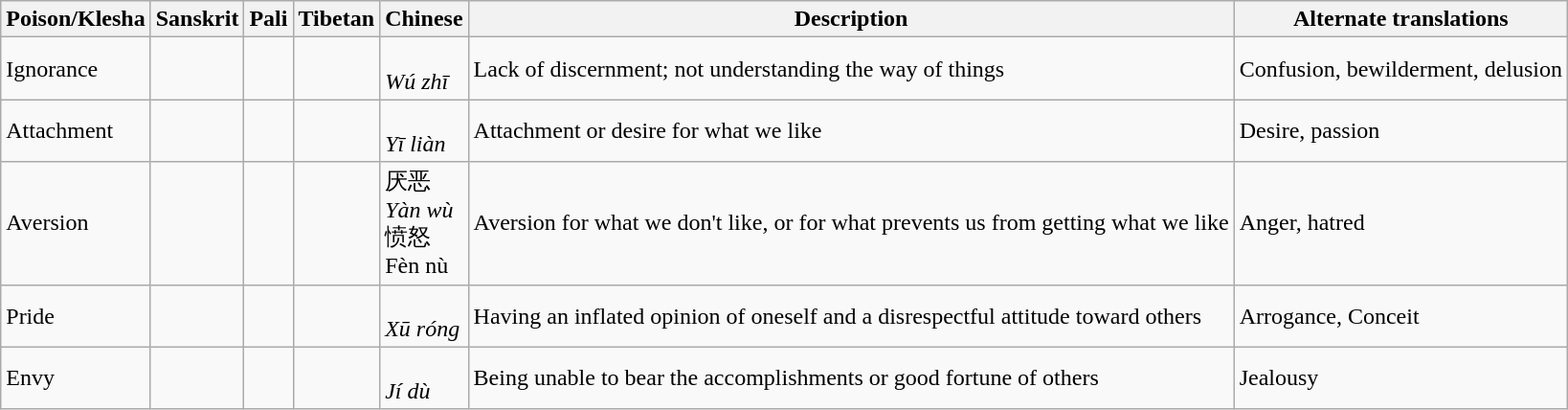<table class="wikitable">
<tr>
<th scope="col">Poison/Klesha</th>
<th scope="col">Sanskrit</th>
<th scope="col">Pali</th>
<th scope="col">Tibetan</th>
<th>Chinese</th>
<th scope="col">Description</th>
<th scope="col">Alternate translations</th>
</tr>
<tr>
<td>Ignorance</td>
<td> <br> </td>
<td> <br></td>
<td><br></td>
<td><br><em>Wú zhī</em></td>
<td>Lack of discernment; not understanding the way of things</td>
<td>Confusion, bewilderment, delusion</td>
</tr>
<tr>
<td>Attachment</td>
<td></td>
<td></td>
<td></td>
<td><br><em>Yī liàn</em></td>
<td>Attachment or desire for what we like</td>
<td>Desire, passion</td>
</tr>
<tr>
<td>Aversion</td>
<td></td>
<td></td>
<td></td>
<td>厌恶<br><em>Yàn wù</em><br>愤怒<br>Fèn nù</td>
<td>Aversion for what we don't like, or for what prevents us from getting what we like</td>
<td>Anger, hatred</td>
</tr>
<tr>
<td>Pride</td>
<td></td>
<td></td>
<td></td>
<td><br><em>Xū róng</em></td>
<td>Having an inflated opinion of oneself and a disrespectful attitude toward others</td>
<td>Arrogance, Conceit</td>
</tr>
<tr>
<td>Envy</td>
<td></td>
<td></td>
<td></td>
<td><br><em>Jí dù</em></td>
<td>Being unable to bear the accomplishments or good fortune of others</td>
<td>Jealousy</td>
</tr>
</table>
